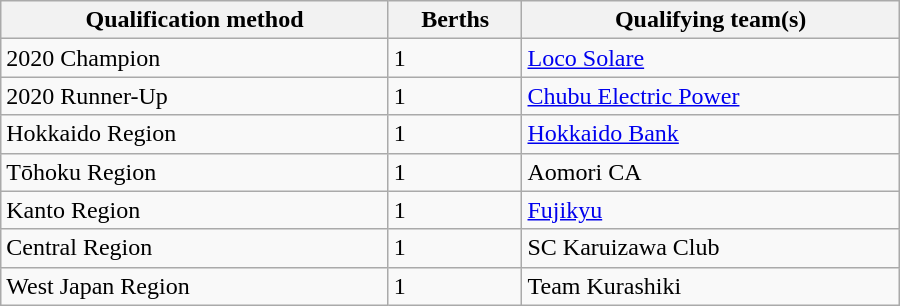<table class="wikitable" style="width:600px;">
<tr>
<th scope="col">Qualification method</th>
<th scope="col">Berths</th>
<th scope="col">Qualifying team(s)</th>
</tr>
<tr>
<td>2020 Champion</td>
<td>1</td>
<td> <a href='#'>Loco Solare</a></td>
</tr>
<tr>
<td>2020 Runner-Up</td>
<td>1</td>
<td> <a href='#'>Chubu Electric Power</a></td>
</tr>
<tr>
<td>Hokkaido Region</td>
<td>1</td>
<td> <a href='#'>Hokkaido Bank</a></td>
</tr>
<tr>
<td>Tōhoku Region</td>
<td>1</td>
<td> Aomori CA</td>
</tr>
<tr>
<td>Kanto Region</td>
<td>1</td>
<td> <a href='#'>Fujikyu</a></td>
</tr>
<tr>
<td>Central Region</td>
<td>1</td>
<td> SC Karuizawa Club</td>
</tr>
<tr>
<td>West Japan Region</td>
<td>1</td>
<td> Team Kurashiki</td>
</tr>
</table>
